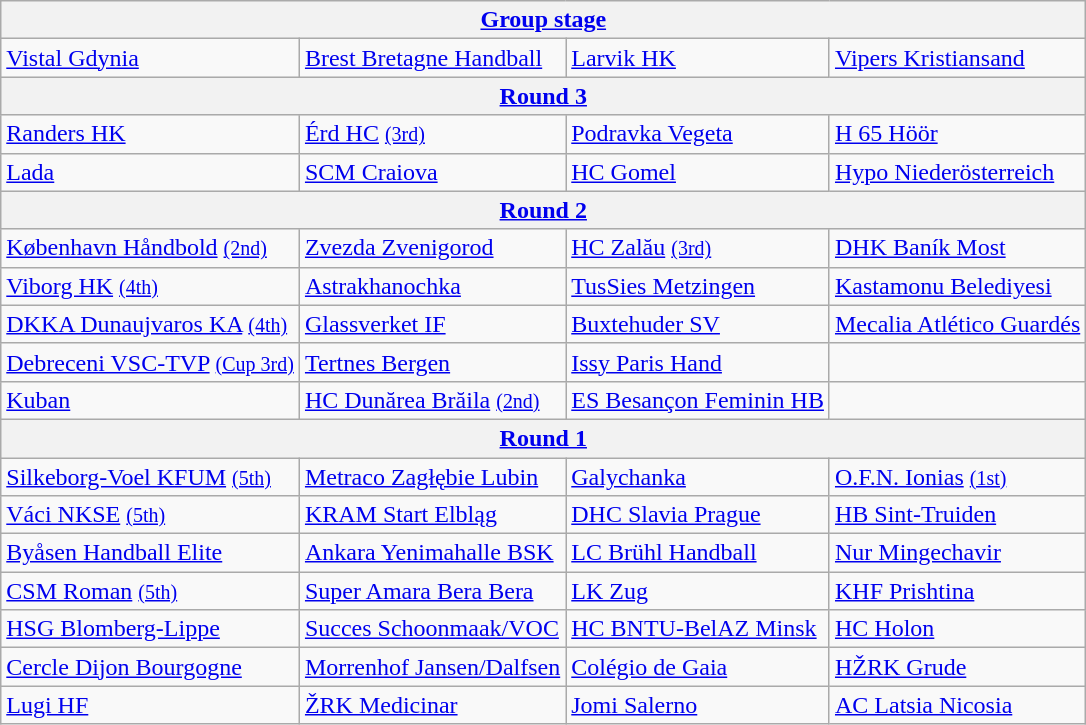<table class="wikitable">
<tr>
<th colspan="4"><a href='#'>Group stage</a></th>
</tr>
<tr>
<td> <a href='#'>Vistal Gdynia</a> </td>
<td> <a href='#'>Brest Bretagne Handball</a> </td>
<td> <a href='#'>Larvik HK</a> </td>
<td> <a href='#'>Vipers Kristiansand</a> </td>
</tr>
<tr>
<th colspan="4"><a href='#'>Round 3</a></th>
</tr>
<tr>
<td> <a href='#'>Randers HK</a> </td>
<td> <a href='#'>Érd HC</a> <small><a href='#'>(3rd)</a></small></td>
<td> <a href='#'>Podravka Vegeta</a> </td>
<td> <a href='#'>H 65 Höör</a> </td>
</tr>
<tr>
<td> <a href='#'>Lada</a> </td>
<td> <a href='#'>SCM Craiova</a> </td>
<td> <a href='#'>HC Gomel</a> </td>
<td> <a href='#'>Hypo Niederösterreich</a> </td>
</tr>
<tr>
<th colspan="4"><a href='#'>Round 2</a></th>
</tr>
<tr>
<td> <a href='#'>København Håndbold</a> <small><a href='#'>(2nd)</a></small></td>
<td> <a href='#'>Zvezda Zvenigorod</a> </td>
<td> <a href='#'>HC Zalău</a> <small><a href='#'>(3rd)</a></small></td>
<td> <a href='#'>DHK Baník Most</a> </td>
</tr>
<tr>
<td> <a href='#'>Viborg HK</a> <small><a href='#'>(4th)</a></small></td>
<td> <a href='#'>Astrakhanochka</a> </td>
<td> <a href='#'>TusSies Metzingen</a> </td>
<td> <a href='#'>Kastamonu Belediyesi</a> </td>
</tr>
<tr>
<td> <a href='#'>DKKA Dunaujvaros KA</a> <small><a href='#'>(4th)</a></small></td>
<td> <a href='#'>Glassverket IF</a> </td>
<td> <a href='#'>Buxtehuder SV</a> </td>
<td> <a href='#'>Mecalia Atlético Guardés</a> </td>
</tr>
<tr>
<td> <a href='#'>Debreceni VSC-TVP</a> <small><a href='#'>(Cup 3rd)</a></small></td>
<td> <a href='#'>Tertnes Bergen</a> </td>
<td> <a href='#'>Issy Paris Hand</a> </td>
<td></td>
</tr>
<tr>
<td> <a href='#'>Kuban</a> </td>
<td> <a href='#'>HC Dunărea Brăila</a> <small><a href='#'>(2nd)</a></small></td>
<td> <a href='#'>ES Besançon Feminin HB</a> </td>
<td></td>
</tr>
<tr>
<th colspan="4"><a href='#'>Round 1</a></th>
</tr>
<tr>
<td> <a href='#'>Silkeborg-Voel KFUM</a> <small><a href='#'>(5th)</a></small></td>
<td> <a href='#'>Metraco Zagłębie Lubin</a> </td>
<td> <a href='#'>Galychanka</a> </td>
<td> <a href='#'>O.F.N. Ionias</a> <small><a href='#'>(1st)</a></small></td>
</tr>
<tr>
<td> <a href='#'>Váci NKSE</a> <small><a href='#'>(5th)</a></small></td>
<td> <a href='#'>KRAM Start Elbląg</a> </td>
<td> <a href='#'>DHC Slavia Prague</a></td>
<td> <a href='#'>HB Sint-Truiden</a></td>
</tr>
<tr>
<td> <a href='#'>Byåsen Handball Elite</a> </td>
<td> <a href='#'>Ankara Yenimahalle BSK</a> </td>
<td> <a href='#'>LC Brühl Handball</a> </td>
<td> <a href='#'>Nur Mingechavir</a></td>
</tr>
<tr>
<td> <a href='#'>CSM Roman</a> <small><a href='#'>(5th)</a></small></td>
<td> <a href='#'>Super Amara Bera Bera</a> </td>
<td> <a href='#'>LK Zug</a> </td>
<td> <a href='#'>KHF Prishtina</a></td>
</tr>
<tr>
<td> <a href='#'>HSG Blomberg-Lippe</a> </td>
<td> <a href='#'>Succes Schoonmaak/VOC</a> </td>
<td> <a href='#'>HC BNTU-BelAZ Minsk</a></td>
<td> <a href='#'>HC Holon</a></td>
</tr>
<tr>
<td> <a href='#'>Cercle Dijon Bourgogne</a> </td>
<td> <a href='#'>Morrenhof Jansen/Dalfsen</a> </td>
<td> <a href='#'>Colégio de Gaia</a> </td>
<td> <a href='#'>HŽRK Grude</a></td>
</tr>
<tr>
<td> <a href='#'>Lugi HF</a></td>
<td> <a href='#'>ŽRK Medicinar</a></td>
<td> <a href='#'>Jomi Salerno</a> </td>
<td> <a href='#'>AC Latsia Nicosia</a></td>
</tr>
</table>
